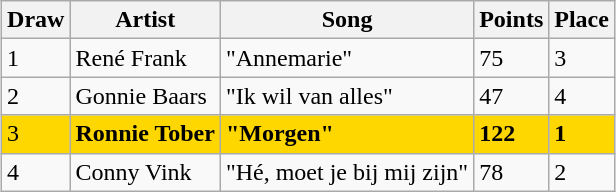<table class="sortable wikitable" style="margin: 1em auto 1em auto">
<tr>
<th>Draw</th>
<th>Artist</th>
<th>Song</th>
<th>Points</th>
<th>Place</th>
</tr>
<tr>
<td>1</td>
<td>René Frank</td>
<td>"Annemarie"</td>
<td>75</td>
<td>3</td>
</tr>
<tr>
<td>2</td>
<td>Gonnie Baars</td>
<td>"Ik wil van alles"</td>
<td>47</td>
<td>4</td>
</tr>
<tr bgcolor="gold">
<td>3</td>
<td><strong>Ronnie Tober</strong></td>
<td><strong>"Morgen"</strong></td>
<td><strong>122</strong></td>
<td><strong>1</strong></td>
</tr>
<tr>
<td>4</td>
<td>Conny Vink</td>
<td>"Hé, moet je bij mij zijn"</td>
<td>78</td>
<td>2</td>
</tr>
</table>
